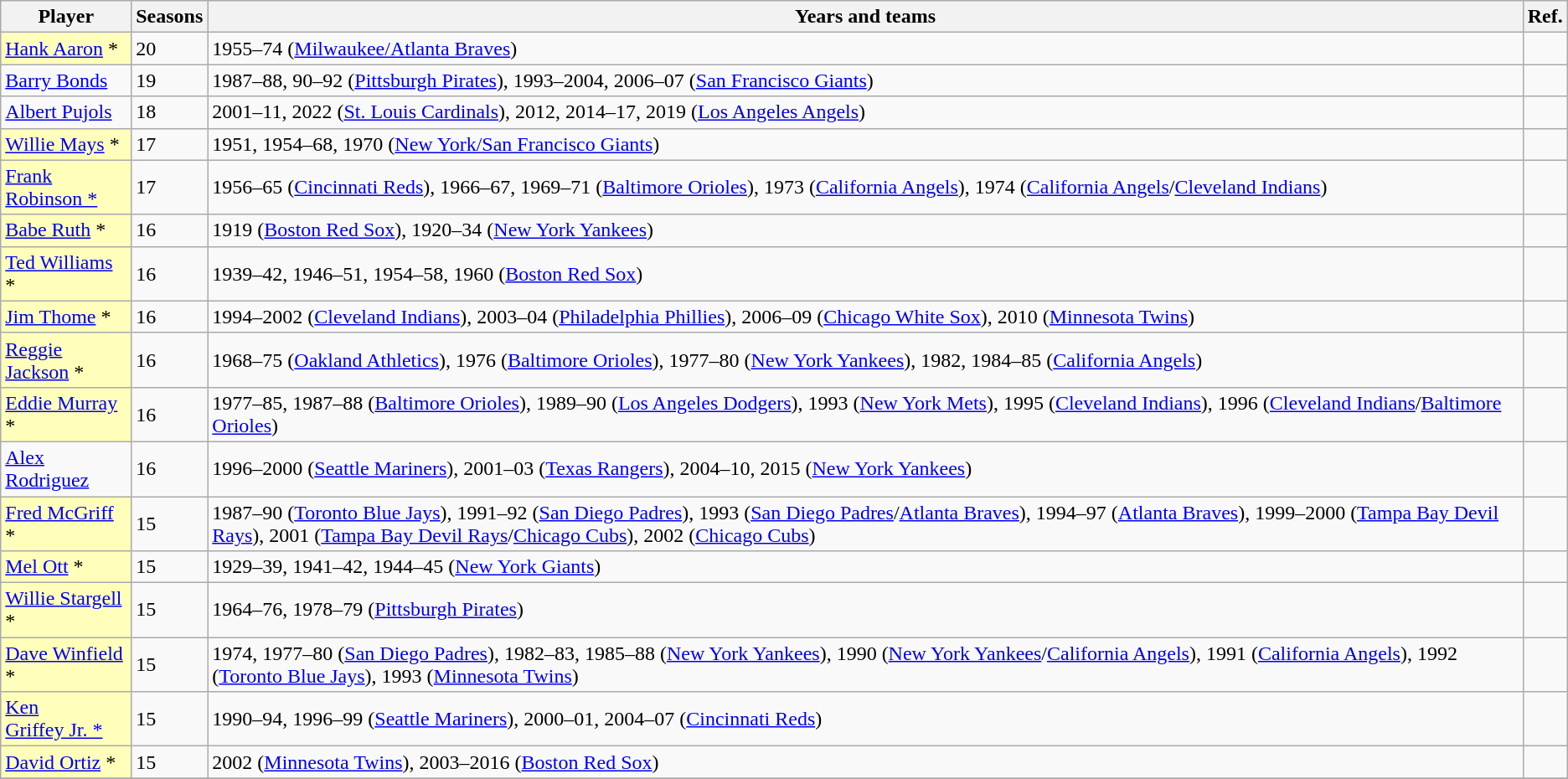<table class="wikitable">
<tr>
<th>Player</th>
<th>Seasons</th>
<th>Years and teams</th>
<th>Ref.</th>
</tr>
<tr>
<td style="background-color:#ffffbb"><a href='#'>Hank Aaron</a> *</td>
<td>20</td>
<td>1955–74 (<a href='#'>Milwaukee/Atlanta Braves</a>)</td>
<td></td>
</tr>
<tr>
<td><a href='#'>Barry Bonds</a></td>
<td>19</td>
<td>1987–88, 90–92 (<a href='#'>Pittsburgh Pirates</a>), 1993–2004, 2006–07 (<a href='#'>San Francisco Giants</a>)</td>
<td></td>
</tr>
<tr>
<td><a href='#'>Albert Pujols</a></td>
<td>18</td>
<td>2001–11, 2022 (<a href='#'>St. Louis Cardinals</a>), 2012, 2014–17, 2019 (<a href='#'>Los Angeles Angels</a>)</td>
<td></td>
</tr>
<tr>
<td style="background-color:#ffffbb"><a href='#'>Willie Mays</a> *</td>
<td>17</td>
<td>1951, 1954–68, 1970 (<a href='#'>New York/San Francisco Giants</a>)</td>
<td></td>
</tr>
<tr>
<td style="background-color:#ffffbb"><a href='#'>Frank<br>Robinson *</a></td>
<td>17</td>
<td>1956–65 (<a href='#'>Cincinnati Reds</a>), 1966–67, 1969–71 (<a href='#'>Baltimore Orioles</a>), 1973 (<a href='#'>California Angels</a>), 1974 (<a href='#'>California Angels</a>/<a href='#'>Cleveland Indians</a>)</td>
<td></td>
</tr>
<tr>
<td style="background-color:#ffffbb"><a href='#'>Babe Ruth</a> *</td>
<td>16</td>
<td>1919 (<a href='#'>Boston Red Sox</a>), 1920–34 (<a href='#'>New York Yankees</a>)</td>
<td></td>
</tr>
<tr>
<td style="background-color:#ffffbb"><a href='#'>Ted Williams</a> *</td>
<td>16</td>
<td>1939–42, 1946–51, 1954–58, 1960 (<a href='#'>Boston Red Sox</a>)</td>
<td></td>
</tr>
<tr>
<td style="background-color:#ffffbb"><a href='#'>Jim Thome</a> *</td>
<td>16</td>
<td>1994–2002 (<a href='#'>Cleveland Indians</a>), 2003–04 (<a href='#'>Philadelphia Phillies</a>), 2006–09 (<a href='#'>Chicago White Sox</a>), 2010 (<a href='#'>Minnesota Twins</a>)</td>
<td></td>
</tr>
<tr>
<td style="background-color:#ffffbb"><a href='#'>Reggie Jackson</a> *</td>
<td>16</td>
<td>1968–75 (<a href='#'>Oakland Athletics</a>), 1976 (<a href='#'>Baltimore Orioles</a>), 1977–80 (<a href='#'>New York Yankees</a>), 1982, 1984–85 (<a href='#'>California Angels</a>)</td>
<td></td>
</tr>
<tr>
<td style="background-color:#ffffbb"><a href='#'>Eddie Murray</a> *</td>
<td>16</td>
<td>1977–85, 1987–88 (<a href='#'>Baltimore Orioles</a>), 1989–90 (<a href='#'>Los Angeles Dodgers</a>), 1993 (<a href='#'>New York Mets</a>), 1995 (<a href='#'>Cleveland Indians</a>), 1996 (<a href='#'>Cleveland Indians</a>/<a href='#'>Baltimore Orioles</a>)</td>
<td></td>
</tr>
<tr>
<td><a href='#'>Alex Rodriguez</a></td>
<td>16</td>
<td>1996–2000 (<a href='#'>Seattle Mariners</a>), 2001–03 (<a href='#'>Texas Rangers</a>), 2004–10, 2015 (<a href='#'>New York Yankees</a>)</td>
<td></td>
</tr>
<tr>
<td style="background-color:#ffffbb"><a href='#'>Fred McGriff</a> *</td>
<td>15</td>
<td>1987–90 (<a href='#'>Toronto Blue Jays</a>), 1991–92 (<a href='#'>San Diego Padres</a>), 1993 (<a href='#'>San Diego Padres</a>/<a href='#'>Atlanta Braves</a>), 1994–97 (<a href='#'>Atlanta Braves</a>), 1999–2000 (<a href='#'>Tampa Bay Devil Rays</a>), 2001 (<a href='#'>Tampa Bay Devil Rays</a>/<a href='#'>Chicago Cubs</a>), 2002 (<a href='#'>Chicago Cubs</a>)</td>
<td></td>
</tr>
<tr>
<td style="background-color:#ffffbb"><a href='#'>Mel Ott</a> *</td>
<td>15</td>
<td>1929–39, 1941–42, 1944–45 (<a href='#'>New York Giants</a>)</td>
<td></td>
</tr>
<tr>
<td style="background-color:#ffffbb"><a href='#'>Willie Stargell</a> *</td>
<td>15</td>
<td>1964–76, 1978–79 (<a href='#'>Pittsburgh Pirates</a>)</td>
<td></td>
</tr>
<tr>
<td style="background-color:#ffffbb"><a href='#'>Dave Winfield</a> *</td>
<td>15</td>
<td>1974, 1977–80 (<a href='#'>San Diego Padres</a>), 1982–83, 1985–88 (<a href='#'>New York Yankees</a>), 1990 (<a href='#'>New York Yankees</a>/<a href='#'>California Angels</a>), 1991 (<a href='#'>California Angels</a>), 1992 (<a href='#'>Toronto Blue Jays</a>), 1993 (<a href='#'>Minnesota Twins</a>)</td>
<td></td>
</tr>
<tr>
<td style="background-color:#ffffbb"><a href='#'>Ken<br>Griffey Jr. *</a></td>
<td>15</td>
<td>1990–94, 1996–99 (<a href='#'>Seattle Mariners</a>), 2000–01, 2004–07 (<a href='#'>Cincinnati Reds</a>)</td>
<td></td>
</tr>
<tr>
<td style="background-color:#ffffbb"><a href='#'>David Ortiz</a> *</td>
<td>15</td>
<td>2002 (<a href='#'>Minnesota Twins</a>), 2003–2016 (<a href='#'>Boston Red Sox</a>)</td>
<td></td>
</tr>
<tr>
</tr>
</table>
